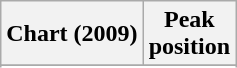<table class="wikitable sortable plainrowheaders">
<tr>
<th scope="col">Chart (2009)</th>
<th scope="col">Peak<br>position</th>
</tr>
<tr>
</tr>
<tr>
</tr>
<tr>
</tr>
<tr>
</tr>
</table>
